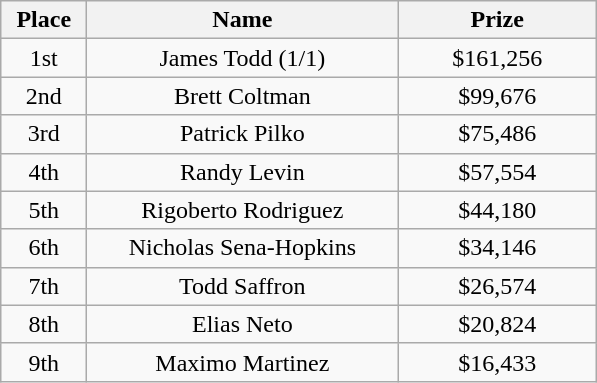<table class="wikitable">
<tr>
<th width="50">Place</th>
<th width="200">Name</th>
<th width="125">Prize</th>
</tr>
<tr>
<td align = "center">1st</td>
<td align = "center"> James Todd (1/1)</td>
<td align = "center">$161,256</td>
</tr>
<tr>
<td align = "center">2nd</td>
<td align = "center"> Brett Coltman</td>
<td align = "center">$99,676</td>
</tr>
<tr>
<td align = "center">3rd</td>
<td align = "center"> Patrick Pilko</td>
<td align = "center">$75,486</td>
</tr>
<tr>
<td align = "center">4th</td>
<td align = "center"> Randy Levin</td>
<td align = "center">$57,554</td>
</tr>
<tr>
<td align = "center">5th</td>
<td align = "center"> Rigoberto Rodriguez</td>
<td align = "center">$44,180</td>
</tr>
<tr>
<td align = "center">6th</td>
<td align = "center"> Nicholas Sena-Hopkins</td>
<td align = "center">$34,146</td>
</tr>
<tr>
<td align = "center">7th</td>
<td align = "center"> Todd Saffron</td>
<td align = "center">$26,574</td>
</tr>
<tr>
<td align = "center">8th</td>
<td align = "center"> Elias Neto</td>
<td align = "center">$20,824</td>
</tr>
<tr>
<td align = "center">9th</td>
<td align = "center"> Maximo Martinez</td>
<td align = "center">$16,433</td>
</tr>
</table>
